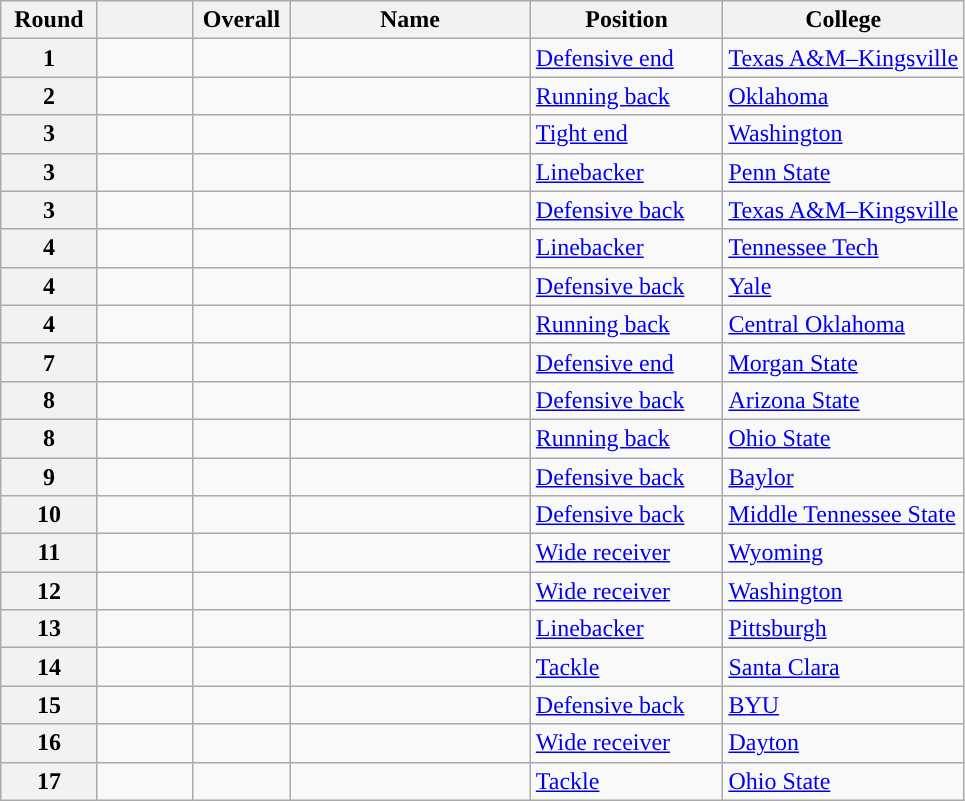<table class="wikitable sortable">
<tr>
<th scope="col" style="width: 10%;">Round</th>
<th scope="col" style="width: 10%;"></th>
<th scope="col" style="width: 10%;">Overall</th>
<th scope="col" style="width: 25%;">Name</th>
<th scope="col" style="width: 20%;">Position</th>
<th scope="col" style="width: 25%;">College</th>
</tr>
<tr>
<th scope="row">1</th>
<td></td>
<td></td>
<td></td>
<td><a href='#'>Defensive end</a></td>
<td><a href='#'>Texas A&M–Kingsville</a></td>
</tr>
<tr>
<th scope="row">2</th>
<td></td>
<td></td>
<td></td>
<td><a href='#'>Running back</a></td>
<td><a href='#'>Oklahoma</a></td>
</tr>
<tr>
<th scope="row">3</th>
<td></td>
<td></td>
<td></td>
<td><a href='#'>Tight end</a></td>
<td><a href='#'>Washington</a></td>
</tr>
<tr>
<th scope="row">3</th>
<td></td>
<td></td>
<td></td>
<td><a href='#'>Linebacker</a></td>
<td><a href='#'>Penn State</a></td>
</tr>
<tr>
<th scope="row">3</th>
<td></td>
<td></td>
<td></td>
<td><a href='#'>Defensive back</a></td>
<td><a href='#'>Texas A&M–Kingsville</a></td>
</tr>
<tr>
<th scope="row">4</th>
<td></td>
<td></td>
<td></td>
<td><a href='#'>Linebacker</a></td>
<td><a href='#'>Tennessee Tech</a></td>
</tr>
<tr>
<th scope="row">4</th>
<td></td>
<td></td>
<td></td>
<td><a href='#'>Defensive back</a></td>
<td><a href='#'>Yale</a></td>
</tr>
<tr>
<th scope="row">4</th>
<td></td>
<td></td>
<td></td>
<td><a href='#'>Running back</a></td>
<td><a href='#'>Central Oklahoma</a></td>
</tr>
<tr>
<th scope="row">7</th>
<td></td>
<td></td>
<td></td>
<td><a href='#'>Defensive end</a></td>
<td><a href='#'>Morgan State</a></td>
</tr>
<tr>
<th scope="row">8</th>
<td></td>
<td></td>
<td></td>
<td><a href='#'>Defensive back</a></td>
<td><a href='#'>Arizona State</a></td>
</tr>
<tr>
<th scope="row">8</th>
<td></td>
<td></td>
<td></td>
<td><a href='#'>Running back</a></td>
<td><a href='#'>Ohio State</a></td>
</tr>
<tr>
<th scope="row">9</th>
<td></td>
<td></td>
<td></td>
<td><a href='#'>Defensive back</a></td>
<td><a href='#'>Baylor</a></td>
</tr>
<tr>
<th scope="row">10</th>
<td></td>
<td></td>
<td></td>
<td><a href='#'>Defensive back</a></td>
<td><a href='#'>Middle Tennessee State</a></td>
</tr>
<tr>
<th scope="row">11</th>
<td></td>
<td></td>
<td></td>
<td><a href='#'>Wide receiver</a></td>
<td><a href='#'>Wyoming</a></td>
</tr>
<tr>
<th scope="row">12</th>
<td></td>
<td></td>
<td></td>
<td><a href='#'>Wide receiver</a></td>
<td><a href='#'>Washington</a></td>
</tr>
<tr>
<th scope="row">13</th>
<td></td>
<td></td>
<td></td>
<td><a href='#'>Linebacker</a></td>
<td><a href='#'>Pittsburgh</a></td>
</tr>
<tr>
<th scope="row">14</th>
<td></td>
<td></td>
<td></td>
<td><a href='#'>Tackle</a></td>
<td><a href='#'>Santa Clara</a></td>
</tr>
<tr>
<th scope="row">15</th>
<td></td>
<td></td>
<td></td>
<td><a href='#'>Defensive back</a></td>
<td><a href='#'>BYU</a></td>
</tr>
<tr>
<th scope="row">16</th>
<td></td>
<td></td>
<td></td>
<td><a href='#'>Wide receiver</a></td>
<td><a href='#'>Dayton</a></td>
</tr>
<tr>
<th scope="row">17</th>
<td></td>
<td></td>
<td></td>
<td><a href='#'>Tackle</a></td>
<td><a href='#'>Ohio State</a></td>
</tr>
</table>
